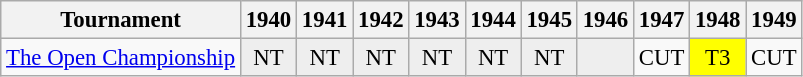<table class="wikitable" style="font-size:95%;text-align:center;">
<tr>
<th>Tournament</th>
<th>1940</th>
<th>1941</th>
<th>1942</th>
<th>1943</th>
<th>1944</th>
<th>1945</th>
<th>1946</th>
<th>1947</th>
<th>1948</th>
<th>1949</th>
</tr>
<tr>
<td align="left"><a href='#'>The Open Championship</a></td>
<td style="background:#eeeeee;">NT</td>
<td style="background:#eeeeee;">NT</td>
<td style="background:#eeeeee;">NT</td>
<td style="background:#eeeeee;">NT</td>
<td style="background:#eeeeee;">NT</td>
<td style="background:#eeeeee;">NT</td>
<td style="background:#eeeeee;"></td>
<td>CUT</td>
<td style="background:yellow;">T3</td>
<td>CUT</td>
</tr>
</table>
